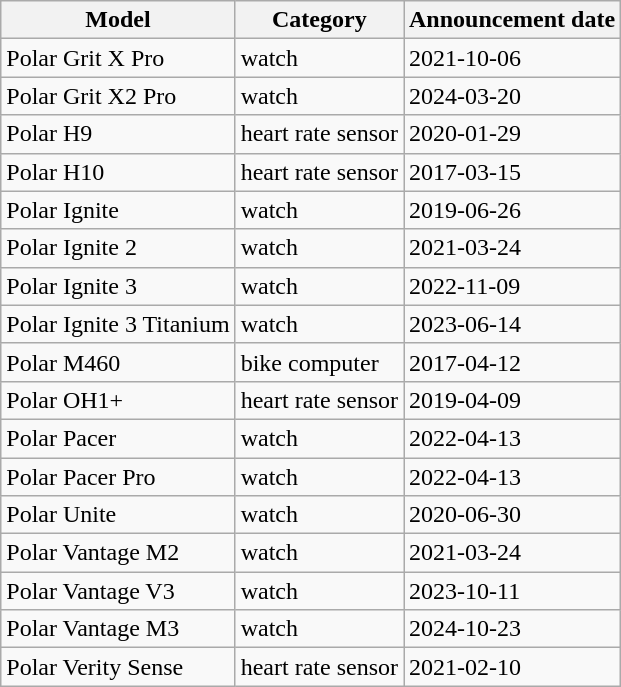<table class="wikitable sortable">
<tr>
<th>Model</th>
<th>Category</th>
<th>Announcement date</th>
</tr>
<tr>
<td>Polar Grit X Pro</td>
<td>watch</td>
<td>2021-10-06</td>
</tr>
<tr>
<td>Polar Grit X2 Pro</td>
<td>watch</td>
<td>2024-03-20</td>
</tr>
<tr>
<td>Polar H9</td>
<td>heart rate sensor</td>
<td>2020-01-29</td>
</tr>
<tr>
<td>Polar H10</td>
<td>heart rate sensor</td>
<td>2017-03-15</td>
</tr>
<tr>
<td>Polar Ignite</td>
<td>watch</td>
<td>2019-06-26</td>
</tr>
<tr>
<td>Polar Ignite 2</td>
<td>watch</td>
<td>2021-03-24</td>
</tr>
<tr>
<td>Polar Ignite 3</td>
<td>watch</td>
<td>2022-11-09</td>
</tr>
<tr>
<td>Polar Ignite 3 Titanium</td>
<td>watch</td>
<td>2023-06-14</td>
</tr>
<tr>
<td>Polar M460</td>
<td>bike computer</td>
<td>2017-04-12</td>
</tr>
<tr>
<td>Polar OH1+</td>
<td>heart rate sensor</td>
<td>2019-04-09</td>
</tr>
<tr>
<td>Polar Pacer</td>
<td>watch</td>
<td>2022-04-13</td>
</tr>
<tr>
<td>Polar Pacer Pro</td>
<td>watch</td>
<td>2022-04-13</td>
</tr>
<tr>
<td>Polar Unite</td>
<td>watch</td>
<td>2020-06-30</td>
</tr>
<tr>
<td>Polar Vantage M2</td>
<td>watch</td>
<td>2021-03-24</td>
</tr>
<tr>
<td>Polar Vantage V3</td>
<td>watch</td>
<td>2023-10-11</td>
</tr>
<tr>
<td>Polar Vantage M3</td>
<td>watch</td>
<td>2024-10-23</td>
</tr>
<tr>
<td>Polar Verity Sense</td>
<td>heart rate sensor</td>
<td>2021-02-10</td>
</tr>
</table>
